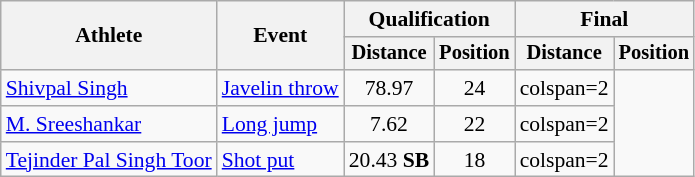<table class=wikitable style="font-size:90%">
<tr>
<th rowspan="2">Athlete</th>
<th rowspan="2">Event</th>
<th colspan="2">Qualification</th>
<th colspan="2">Final</th>
</tr>
<tr style="font-size:95%">
<th>Distance</th>
<th>Position</th>
<th>Distance</th>
<th>Position</th>
</tr>
<tr style=text-align:center>
<td style=text-align:left><a href='#'>Shivpal Singh</a></td>
<td style=text-align:left><a href='#'>Javelin throw</a></td>
<td>78.97</td>
<td>24</td>
<td>colspan=2 </td>
</tr>
<tr style=text-align:center>
<td style=text-align:left><a href='#'>M. Sreeshankar</a></td>
<td style=text-align:left><a href='#'>Long jump</a></td>
<td>7.62</td>
<td>22</td>
<td>colspan=2 </td>
</tr>
<tr style=text-align:center>
<td style=text-align:left><a href='#'>Tejinder Pal Singh Toor</a></td>
<td style=text-align:left><a href='#'>Shot put</a></td>
<td>20.43 <strong>SB</strong></td>
<td>18</td>
<td>colspan=2 </td>
</tr>
</table>
